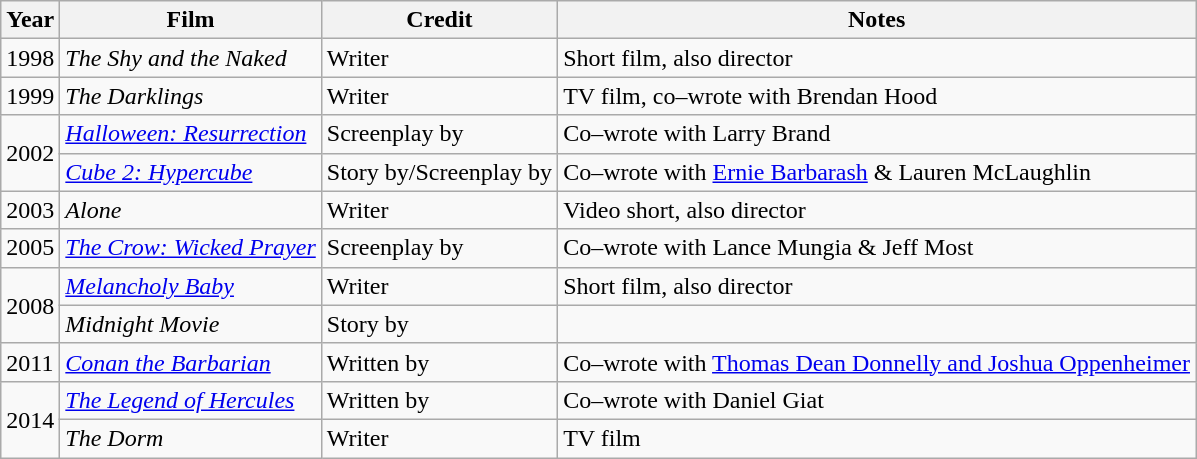<table class="wikitable">
<tr>
<th>Year</th>
<th>Film</th>
<th>Credit</th>
<th>Notes</th>
</tr>
<tr>
<td>1998</td>
<td><em>The Shy and the Naked</em></td>
<td>Writer</td>
<td>Short film, also director</td>
</tr>
<tr>
<td>1999</td>
<td><em>The Darklings</em></td>
<td>Writer</td>
<td>TV film, co–wrote with Brendan Hood</td>
</tr>
<tr>
<td rowspan=2>2002</td>
<td><em><a href='#'>Halloween: Resurrection</a></em></td>
<td>Screenplay by</td>
<td>Co–wrote with Larry Brand</td>
</tr>
<tr>
<td><em><a href='#'>Cube 2: Hypercube</a></em></td>
<td>Story by/Screenplay by</td>
<td>Co–wrote with <a href='#'>Ernie Barbarash</a> & Lauren McLaughlin</td>
</tr>
<tr>
<td>2003</td>
<td><em>Alone</em></td>
<td>Writer</td>
<td>Video short, also director</td>
</tr>
<tr>
<td>2005</td>
<td><em><a href='#'>The Crow: Wicked Prayer</a></em></td>
<td>Screenplay by</td>
<td>Co–wrote with Lance Mungia & Jeff Most</td>
</tr>
<tr>
<td rowspan=2>2008</td>
<td><em><a href='#'>Melancholy Baby</a></em></td>
<td>Writer</td>
<td>Short film, also director</td>
</tr>
<tr>
<td><em>Midnight Movie</em></td>
<td>Story by</td>
<td></td>
</tr>
<tr>
<td>2011</td>
<td><em><a href='#'>Conan the Barbarian</a></em></td>
<td>Written by</td>
<td>Co–wrote with <a href='#'>Thomas Dean Donnelly and Joshua Oppenheimer</a></td>
</tr>
<tr>
<td rowspan=2>2014</td>
<td><em><a href='#'>The Legend of Hercules</a></em></td>
<td>Written by</td>
<td>Co–wrote with Daniel Giat</td>
</tr>
<tr>
<td><em>The Dorm</em></td>
<td>Writer</td>
<td>TV film</td>
</tr>
</table>
